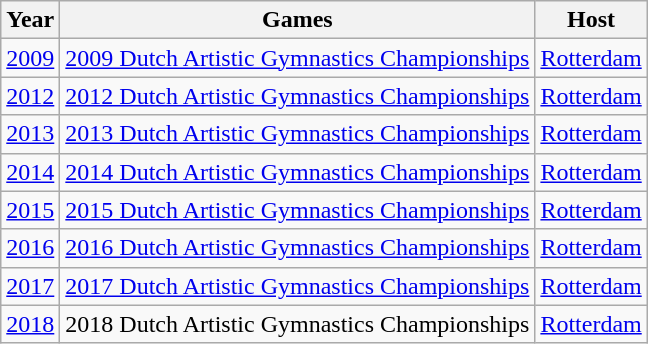<table class="wikitable">
<tr>
<th>Year</th>
<th>Games</th>
<th>Host</th>
</tr>
<tr>
<td><a href='#'>2009</a></td>
<td><a href='#'>2009 Dutch Artistic Gymnastics Championships</a></td>
<td> <a href='#'>Rotterdam</a></td>
</tr>
<tr>
<td><a href='#'>2012</a></td>
<td><a href='#'>2012 Dutch Artistic Gymnastics Championships</a></td>
<td> <a href='#'>Rotterdam</a></td>
</tr>
<tr>
<td><a href='#'>2013</a></td>
<td><a href='#'>2013 Dutch Artistic Gymnastics Championships</a></td>
<td> <a href='#'>Rotterdam</a></td>
</tr>
<tr>
<td><a href='#'>2014</a></td>
<td><a href='#'>2014 Dutch Artistic Gymnastics Championships</a></td>
<td> <a href='#'>Rotterdam</a></td>
</tr>
<tr>
<td><a href='#'>2015</a></td>
<td><a href='#'>2015 Dutch Artistic Gymnastics Championships</a></td>
<td> <a href='#'>Rotterdam</a></td>
</tr>
<tr>
<td><a href='#'>2016</a></td>
<td><a href='#'>2016 Dutch Artistic Gymnastics Championships</a></td>
<td> <a href='#'>Rotterdam</a></td>
</tr>
<tr>
<td><a href='#'>2017</a></td>
<td><a href='#'>2017 Dutch Artistic Gymnastics Championships</a></td>
<td> <a href='#'>Rotterdam</a></td>
</tr>
<tr>
<td><a href='#'>2018</a></td>
<td>2018 Dutch Artistic Gymnastics Championships</td>
<td> <a href='#'>Rotterdam</a></td>
</tr>
</table>
